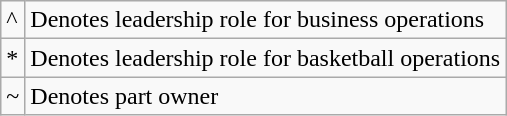<table class="wikitable">
<tr>
<td style=width:3em">^</td>
<td>Denotes leadership role for business operations</td>
</tr>
<tr>
<td style=width:3em">*</td>
<td>Denotes leadership role for basketball operations</td>
</tr>
<tr>
<td style=width:3em">~</td>
<td>Denotes part owner</td>
</tr>
</table>
